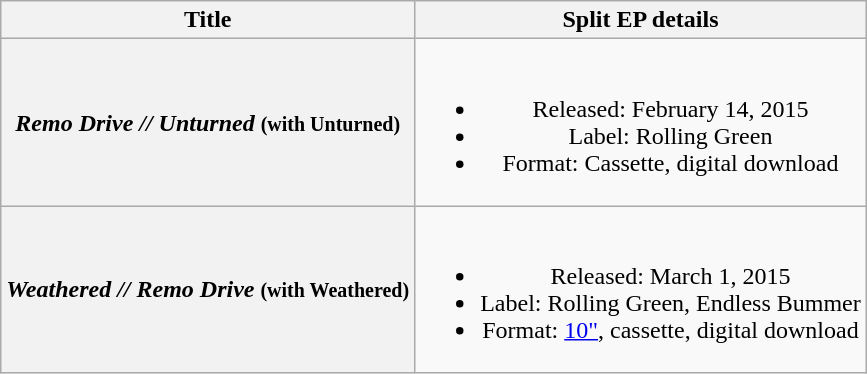<table class="wikitable plainrowheaders" style="text-align:center;">
<tr>
<th scope="col">Title</th>
<th scope="col">Split EP details</th>
</tr>
<tr>
<th scope="row"><em>Remo Drive // Unturned</em> <small>(with Unturned)</small></th>
<td><br><ul><li>Released: February 14, 2015</li><li>Label: Rolling Green</li><li>Format: Cassette, digital download</li></ul></td>
</tr>
<tr>
<th scope="row"><em>Weathered // Remo Drive</em> <small>(with Weathered)</small></th>
<td><br><ul><li>Released: March 1, 2015</li><li>Label: Rolling Green, Endless Bummer</li><li>Format: <a href='#'>10"</a>, cassette, digital download</li></ul></td>
</tr>
</table>
